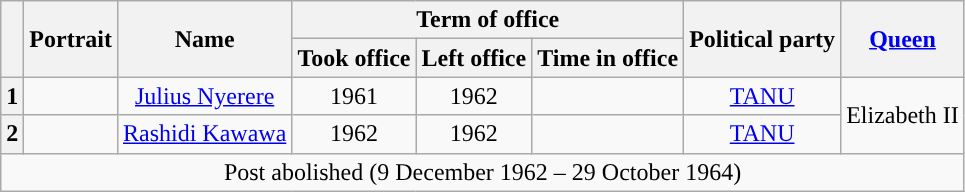<table class="wikitable" style="text-align:center">
<tr>
<th rowspan="2"></th>
<th rowspan="2">Portrait</th>
<th rowspan="2">Name<br></th>
<th colspan="3">Term of office</th>
<th rowspan="2">Political party</th>
<th rowspan="2"><a href='#'>Queen</a></th>
</tr>
<tr>
<th>Took office</th>
<th>Left office</th>
<th>Time in office</th>
</tr>
<tr>
<th style="background:">1</th>
<td></td>
<td><a href='#'>Julius Nyerere</a><br></td>
<td> 1961</td>
<td> 1962</td>
<td></td>
<td><a href='#'>TANU</a></td>
<td rowspan=2>Elizabeth II</td>
</tr>
<tr>
<th style="background:">2</th>
<td></td>
<td><a href='#'>Rashidi Kawawa</a><br></td>
<td> 1962</td>
<td> 1962</td>
<td></td>
<td><a href='#'>TANU</a></td>
</tr>
<tr>
<td colspan="8">Post abolished (9 December 1962 – 29 October 1964)</td>
</tr>
</table>
